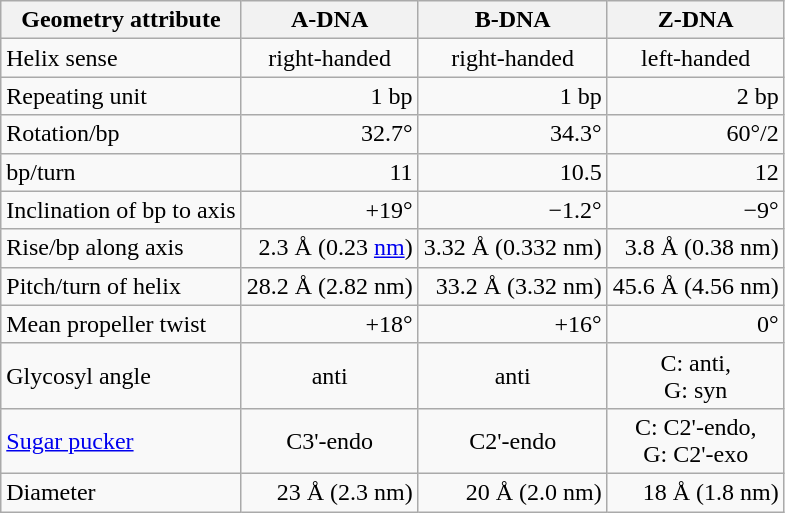<table class="wikitable">
<tr>
<th>Geometry attribute</th>
<th>A-DNA</th>
<th>B-DNA</th>
<th>Z-DNA</th>
</tr>
<tr>
<td>Helix sense</td>
<td align="center">right-handed</td>
<td align="center">right-handed</td>
<td align="center">left-handed</td>
</tr>
<tr>
<td>Repeating unit</td>
<td align="right">1 bp</td>
<td align="right">1 bp</td>
<td align="right">2 bp</td>
</tr>
<tr>
<td>Rotation/bp</td>
<td align="right">32.7°</td>
<td align="right">34.3°</td>
<td align="right">60°/2</td>
</tr>
<tr>
<td>bp/turn</td>
<td align="right">11</td>
<td align="right">10.5</td>
<td align="right">12</td>
</tr>
<tr>
<td>Inclination of bp to axis</td>
<td align="right">+19°</td>
<td align="right">−1.2°</td>
<td align="right">−9°</td>
</tr>
<tr>
<td>Rise/bp along axis</td>
<td align="right">2.3 Å (0.23 <a href='#'>nm</a>)</td>
<td align="right">3.32 Å (0.332 nm)</td>
<td align="right">3.8 Å (0.38 nm)</td>
</tr>
<tr>
<td>Pitch/turn of helix</td>
<td align="right">28.2 Å (2.82 nm)</td>
<td align="right">33.2 Å (3.32 nm)</td>
<td align="right">45.6 Å (4.56 nm)</td>
</tr>
<tr>
<td>Mean propeller twist</td>
<td align="right">+18°</td>
<td align="right">+16°</td>
<td align="right">0°</td>
</tr>
<tr>
<td>Glycosyl angle</td>
<td align="center">anti</td>
<td align="center">anti</td>
<td align="center">C: anti,<br> G: syn</td>
</tr>
<tr>
<td><a href='#'>Sugar pucker</a></td>
<td align="center">C3'-endo</td>
<td align="center">C2'-endo</td>
<td align="center">C: C2'-endo,<br>G: C2'-exo</td>
</tr>
<tr>
<td>Diameter</td>
<td align="right">23 Å (2.3 nm)</td>
<td align="right">20 Å (2.0 nm)</td>
<td align="right">18 Å (1.8 nm)</td>
</tr>
</table>
